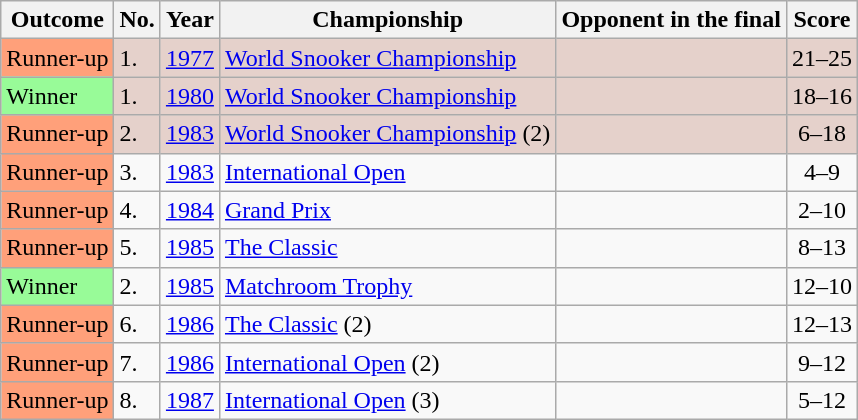<table class="wikitable sortable">
<tr>
<th scope="col">Outcome</th>
<th scope="col">No.</th>
<th scope="col">Year</th>
<th scope="col">Championship</th>
<th scope="col">Opponent in the final</th>
<th scope="col" class=unsortable>Score</th>
</tr>
<tr style="background:#e5d1cb;">
<td style="background:#ffa07a;">Runner-up</td>
<td>1.</td>
<td><a href='#'>1977</a></td>
<td><a href='#'>World Snooker Championship</a></td>
<td></td>
<td align="center">21–25</td>
</tr>
<tr style="background:#e5d1cb;">
<td style="background:#98fb98;">Winner</td>
<td>1.</td>
<td><a href='#'>1980</a></td>
<td><a href='#'>World Snooker Championship</a></td>
<td></td>
<td align="center">18–16</td>
</tr>
<tr style="background:#e5d1cb;">
<td style="background:#ffa07a;">Runner-up</td>
<td>2.</td>
<td><a href='#'>1983</a></td>
<td><a href='#'>World Snooker Championship</a> (2)</td>
<td></td>
<td align="center">6–18</td>
</tr>
<tr>
<td style="background:#ffa07a;">Runner-up</td>
<td>3.</td>
<td><a href='#'>1983</a></td>
<td><a href='#'>International Open</a></td>
<td></td>
<td align="center">4–9</td>
</tr>
<tr>
<td style="background:#ffa07a;">Runner-up</td>
<td>4.</td>
<td><a href='#'>1984</a></td>
<td><a href='#'>Grand Prix</a></td>
<td></td>
<td align="center">2–10</td>
</tr>
<tr>
<td style="background:#ffa07a;">Runner-up</td>
<td>5.</td>
<td><a href='#'>1985</a></td>
<td><a href='#'>The Classic</a></td>
<td></td>
<td align="center">8–13</td>
</tr>
<tr>
<td style="background:#98fb98;">Winner</td>
<td>2.</td>
<td><a href='#'>1985</a></td>
<td><a href='#'>Matchroom Trophy</a></td>
<td></td>
<td align="center">12–10</td>
</tr>
<tr>
<td style="background:#ffa07a;">Runner-up</td>
<td>6.</td>
<td><a href='#'>1986</a></td>
<td><a href='#'>The Classic</a> (2)</td>
<td></td>
<td align="center">12–13</td>
</tr>
<tr>
<td style="background:#ffa07a;">Runner-up</td>
<td>7.</td>
<td><a href='#'>1986</a></td>
<td><a href='#'>International Open</a> (2)</td>
<td></td>
<td align="center">9–12</td>
</tr>
<tr>
<td style="background:#ffa07a;">Runner-up</td>
<td>8.</td>
<td><a href='#'>1987</a></td>
<td><a href='#'>International Open</a> (3)</td>
<td></td>
<td align="center">5–12</td>
</tr>
</table>
